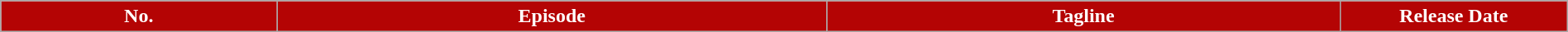<table class="wikitable" style="width:100%; margin:auto;">
<tr>
<th style="color:#fff; background:#b40404;">No.</th>
<th style="color:#fff; background:#b40404;">Episode</th>
<th style="color:#fff; background:#b40404;">Tagline</th>
<th style="color:#fff; background:#b40404; width:11em;">Release Date<br>











































</th>
</tr>
</table>
